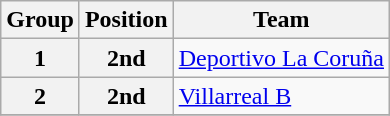<table class="wikitable">
<tr>
<th>Group</th>
<th>Position</th>
<th>Team</th>
</tr>
<tr>
<th>1</th>
<th>2nd</th>
<td><a href='#'>Deportivo La Coruña</a></td>
</tr>
<tr>
<th>2</th>
<th>2nd</th>
<td><a href='#'>Villarreal B</a></td>
</tr>
<tr>
</tr>
</table>
